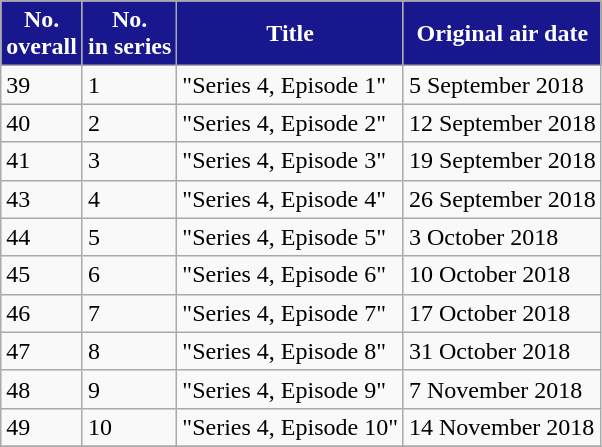<table class="wikitable plainrowheaders">
<tr>
<th scope="col" style="background:#18178D; color:white;">No.<br>overall</th>
<th scope="col" style="background:#18178D; color:white;">No.<br>in series</th>
<th scope="col" style="background:#18178D; color:white;">Title</th>
<th scope="col" style="background:#18178D; color:white;">Original air date</th>
</tr>
<tr>
<td>39</td>
<td>1</td>
<td>"Series 4, Episode 1"</td>
<td>5 September 2018</td>
</tr>
<tr>
<td>40</td>
<td>2</td>
<td>"Series 4, Episode 2"</td>
<td>12 September 2018</td>
</tr>
<tr>
<td>41</td>
<td>3</td>
<td>"Series 4, Episode 3"</td>
<td>19 September 2018</td>
</tr>
<tr>
<td>43</td>
<td>4</td>
<td>"Series 4, Episode 4"</td>
<td>26 September 2018</td>
</tr>
<tr>
<td>44</td>
<td>5</td>
<td>"Series 4, Episode 5"</td>
<td>3 October 2018</td>
</tr>
<tr>
<td>45</td>
<td>6</td>
<td>"Series 4, Episode 6"</td>
<td>10 October 2018</td>
</tr>
<tr>
<td>46</td>
<td>7</td>
<td>"Series 4, Episode 7"</td>
<td>17 October 2018</td>
</tr>
<tr>
<td>47</td>
<td>8</td>
<td>"Series 4, Episode 8"</td>
<td>31 October 2018</td>
</tr>
<tr>
<td>48</td>
<td>9</td>
<td>"Series 4, Episode 9"</td>
<td>7 November 2018</td>
</tr>
<tr>
<td>49</td>
<td>10</td>
<td>"Series 4, Episode 10"</td>
<td>14 November 2018</td>
</tr>
<tr>
</tr>
</table>
